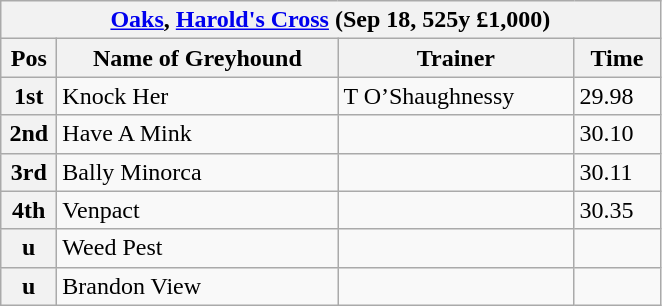<table class="wikitable">
<tr>
<th colspan="6"><a href='#'>Oaks</a>, <a href='#'>Harold's Cross</a> (Sep 18, 525y £1,000)</th>
</tr>
<tr>
<th width=30>Pos</th>
<th width=180>Name of Greyhound</th>
<th width=150>Trainer</th>
<th width=50>Time</th>
</tr>
<tr>
<th>1st</th>
<td>Knock Her</td>
<td>T O’Shaughnessy</td>
<td>29.98</td>
</tr>
<tr>
<th>2nd</th>
<td>Have A Mink</td>
<td></td>
<td>30.10</td>
</tr>
<tr>
<th>3rd</th>
<td>Bally Minorca</td>
<td></td>
<td>30.11</td>
</tr>
<tr>
<th>4th</th>
<td>Venpact</td>
<td></td>
<td>30.35</td>
</tr>
<tr>
<th>u</th>
<td>Weed Pest</td>
<td></td>
<td></td>
</tr>
<tr>
<th>u</th>
<td>Brandon View</td>
<td></td>
<td></td>
</tr>
</table>
